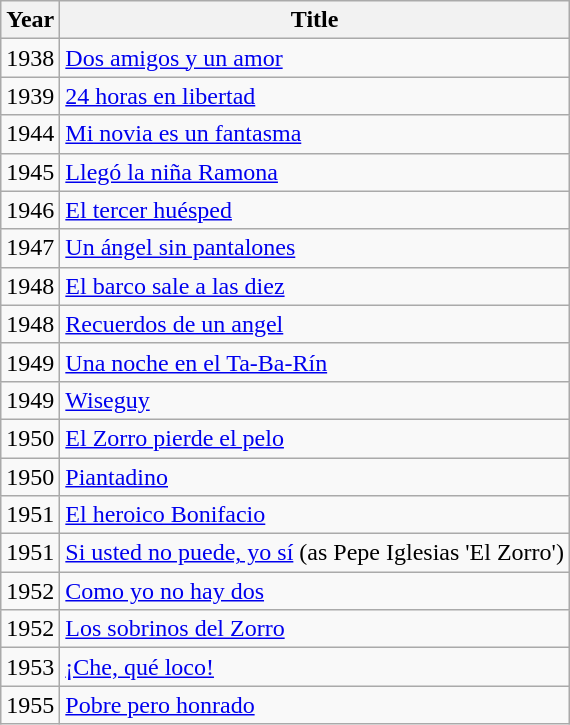<table class=wikitable>
<tr>
<th>Year</th>
<th>Title</th>
</tr>
<tr>
<td>1938</td>
<td><a href='#'>Dos amigos y un amor</a></td>
</tr>
<tr>
<td>1939</td>
<td><a href='#'>24 horas en libertad</a></td>
</tr>
<tr>
<td>1944</td>
<td><a href='#'>Mi novia es un fantasma</a></td>
</tr>
<tr>
<td>1945</td>
<td><a href='#'>Llegó la niña Ramona</a></td>
</tr>
<tr>
<td>1946</td>
<td><a href='#'>El tercer huésped</a></td>
</tr>
<tr>
<td>1947</td>
<td><a href='#'>Un ángel sin pantalones</a></td>
</tr>
<tr>
<td>1948</td>
<td><a href='#'>El barco sale a las diez</a></td>
</tr>
<tr>
<td>1948</td>
<td><a href='#'>Recuerdos de un angel</a></td>
</tr>
<tr>
<td>1949</td>
<td><a href='#'>Una noche en el Ta-Ba-Rín</a></td>
</tr>
<tr>
<td>1949</td>
<td><a href='#'>Wiseguy</a></td>
</tr>
<tr>
<td>1950</td>
<td><a href='#'>El Zorro pierde el pelo</a></td>
</tr>
<tr>
<td>1950</td>
<td><a href='#'>Piantadino</a></td>
</tr>
<tr>
<td>1951</td>
<td><a href='#'>El heroico Bonifacio</a></td>
</tr>
<tr>
<td>1951</td>
<td><a href='#'>Si usted no puede, yo sí</a> (as Pepe Iglesias 'El Zorro')</td>
</tr>
<tr>
<td>1952</td>
<td><a href='#'>Como yo no hay dos</a></td>
</tr>
<tr>
<td>1952</td>
<td><a href='#'>Los sobrinos del Zorro</a></td>
</tr>
<tr>
<td>1953</td>
<td><a href='#'>¡Che, qué loco!</a></td>
</tr>
<tr>
<td>1955</td>
<td><a href='#'>Pobre pero honrado</a></td>
</tr>
</table>
